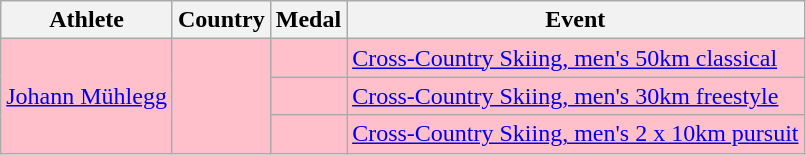<table class="wikitable">
<tr>
<th>Athlete</th>
<th>Country</th>
<th>Medal</th>
<th>Event</th>
</tr>
<tr bgcolor=pink>
<td rowspan=3><a href='#'>Johann Mühlegg</a></td>
<td rowspan=3></td>
<td></td>
<td><a href='#'>Cross-Country Skiing, men's 50km classical</a></td>
</tr>
<tr bgcolor=pink>
<td></td>
<td><a href='#'>Cross-Country Skiing, men's 30km freestyle</a></td>
</tr>
<tr bgcolor=pink>
<td></td>
<td><a href='#'>Cross-Country Skiing, men's 2 x 10km pursuit</a></td>
</tr>
</table>
